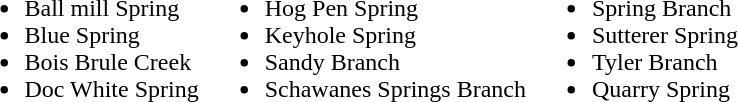<table>
<tr ---- valign="top">
<td><br><ul><li>Ball mill Spring</li><li>Blue Spring</li><li>Bois Brule Creek</li><li>Doc White Spring</li></ul></td>
<td><br><ul><li>Hog Pen Spring</li><li>Keyhole Spring</li><li>Sandy Branch</li><li>Schawanes Springs Branch</li></ul></td>
<td><br><ul><li>Spring Branch</li><li>Sutterer Spring</li><li>Tyler Branch</li><li>Quarry Spring</li></ul></td>
<td></td>
</tr>
</table>
